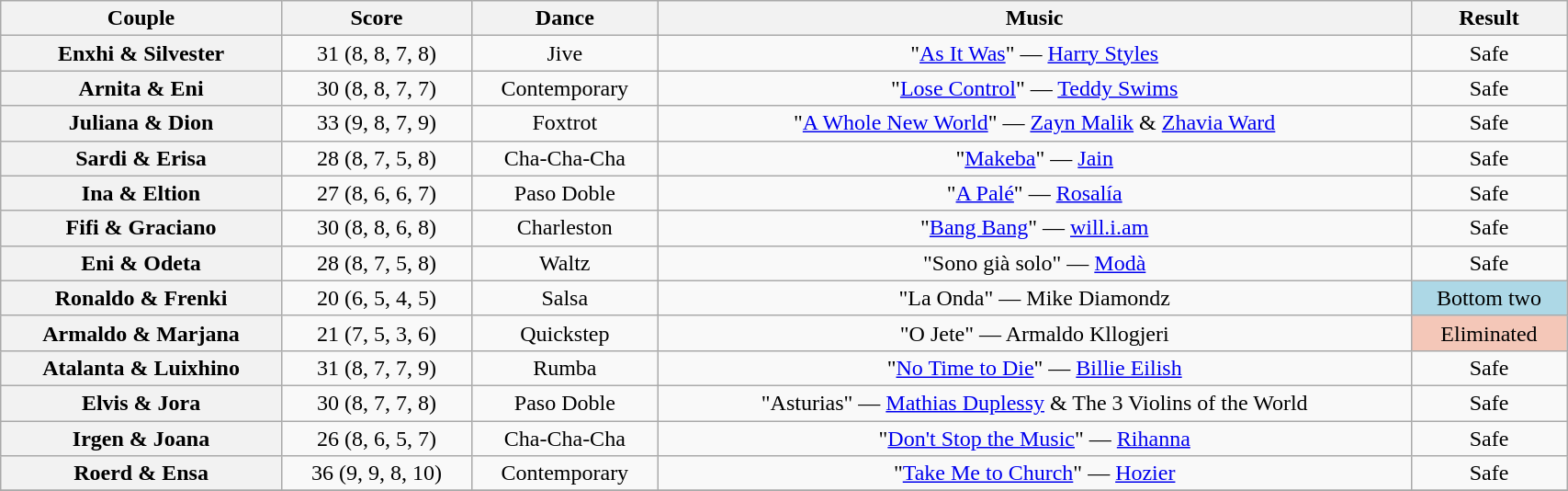<table class="wikitable sortable" style="text-align:center; width: 90%">
<tr>
<th scope="col">Couple</th>
<th scope="col">Score</th>
<th scope="col" class="unsortable">Dance</th>
<th scope="col" class="unsortable">Music</th>
<th scope="col" class="unsortable">Result</th>
</tr>
<tr>
<th scope="row">Enxhi & Silvester</th>
<td>31 (8, 8, 7, 8)</td>
<td>Jive</td>
<td>"<a href='#'>As It Was</a>" — <a href='#'>Harry Styles</a></td>
<td>Safe</td>
</tr>
<tr>
<th scope="row">Arnita & Eni</th>
<td>30 (8, 8, 7, 7)</td>
<td>Contemporary</td>
<td>"<a href='#'>Lose Control</a>" — <a href='#'>Teddy Swims</a></td>
<td>Safe</td>
</tr>
<tr>
<th scope="row">Juliana & Dion</th>
<td>33 (9, 8, 7, 9)</td>
<td>Foxtrot</td>
<td>"<a href='#'>A Whole New World</a>" — <a href='#'>Zayn Malik</a> & <a href='#'>Zhavia Ward</a></td>
<td>Safe</td>
</tr>
<tr>
<th scope="row">Sardi & Erisa</th>
<td>28 (8, 7, 5, 8)</td>
<td>Cha-Cha-Cha</td>
<td>"<a href='#'>Makeba</a>" — <a href='#'>Jain</a></td>
<td>Safe</td>
</tr>
<tr>
<th scope="row">Ina & Eltion</th>
<td>27 (8, 6, 6, 7)</td>
<td>Paso Doble</td>
<td>"<a href='#'>A Palé</a>" — <a href='#'>Rosalía</a></td>
<td>Safe</td>
</tr>
<tr>
<th scope="row">Fifi & Graciano</th>
<td>30 (8, 8, 6, 8)</td>
<td>Charleston</td>
<td>"<a href='#'>Bang Bang</a>" — <a href='#'>will.i.am</a></td>
<td>Safe</td>
</tr>
<tr>
<th scope="row">Eni & Odeta</th>
<td>28 (8, 7, 5, 8)</td>
<td>Waltz</td>
<td>"Sono già solo" — <a href='#'>Modà</a></td>
<td>Safe</td>
</tr>
<tr>
<th scope="row">Ronaldo & Frenki</th>
<td>20 (6, 5, 4, 5)</td>
<td>Salsa</td>
<td>"La Onda" — Mike Diamondz</td>
<td bgcolor=lightblue>Bottom two</td>
</tr>
<tr>
<th scope="row">Armaldo & Marjana</th>
<td>21 (7, 5, 3, 6)</td>
<td>Quickstep</td>
<td>"O Jete" — Armaldo Kllogjeri</td>
<td bgcolor= f4c7b8>Eliminated</td>
</tr>
<tr>
<th scope="row">Atalanta & Luixhino</th>
<td>31 (8, 7, 7, 9)</td>
<td>Rumba</td>
<td>"<a href='#'>No Time to Die</a>" — <a href='#'>Billie Eilish</a></td>
<td>Safe</td>
</tr>
<tr>
<th scope="row">Elvis & Jora</th>
<td>30 (8, 7, 7, 8)</td>
<td>Paso Doble</td>
<td>"Asturias" — <a href='#'>Mathias Duplessy</a> & The 3 Violins of the World</td>
<td>Safe</td>
</tr>
<tr>
<th scope="row">Irgen & Joana</th>
<td>26 (8, 6, 5, 7)</td>
<td>Cha-Cha-Cha</td>
<td>"<a href='#'>Don't Stop the Music</a>" — <a href='#'>Rihanna</a></td>
<td>Safe</td>
</tr>
<tr>
<th scope="row">Roerd & Ensa</th>
<td>36 (9, 9, 8, 10)</td>
<td>Contemporary</td>
<td>"<a href='#'>Take Me to Church</a>" — <a href='#'>Hozier</a></td>
<td>Safe</td>
</tr>
<tr>
</tr>
</table>
